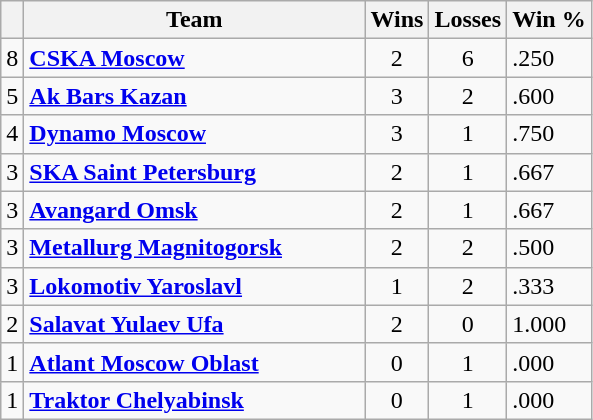<table class="wikitable sortable" style="text-align:left">
<tr>
<th></th>
<th width="220">Team</th>
<th>Wins</th>
<th>Losses</th>
<th>Win %</th>
</tr>
<tr>
<td style="text-align: center; ">8</td>
<td style="text-align: left; "><strong><a href='#'>CSKA Moscow</a></strong></td>
<td style="text-align: center; ">2</td>
<td style="text-align: center; ">6</td>
<td>.250</td>
</tr>
<tr>
<td style="text-align: center; ">5</td>
<td style="text-align: left; "><strong><a href='#'>Ak Bars Kazan</a></strong></td>
<td style="text-align: center; ">3</td>
<td style="text-align: center; ">2</td>
<td>.600</td>
</tr>
<tr>
<td style="text-align: center; ">4</td>
<td style="text-align: left; "><strong><a href='#'>Dynamo Moscow</a></strong></td>
<td style="text-align: center; ">3</td>
<td style="text-align: center; ">1</td>
<td>.750</td>
</tr>
<tr>
<td style="text-align: center; ">3</td>
<td style="text-align: left; "><strong><a href='#'>SKA Saint Petersburg</a></strong></td>
<td style="text-align: center; ">2</td>
<td style="text-align: center; ">1</td>
<td>.667</td>
</tr>
<tr>
<td style="text-align: center; ">3</td>
<td style="text-align: left; "><strong><a href='#'>Avangard Omsk</a></strong></td>
<td style="text-align: center; ">2</td>
<td style="text-align: center; ">1</td>
<td>.667</td>
</tr>
<tr>
<td style="text-align: center; ">3</td>
<td style="text-align: left; "><strong><a href='#'>Metallurg Magnitogorsk</a></strong></td>
<td style="text-align: center; ">2</td>
<td style="text-align: center; ">2</td>
<td>.500</td>
</tr>
<tr>
<td style="text-align: center; ">3</td>
<td style="text-align: left; "><strong><a href='#'>Lokomotiv Yaroslavl</a></strong></td>
<td style="text-align: center; ">1</td>
<td style="text-align: center; ">2</td>
<td>.333</td>
</tr>
<tr>
<td style="text-align: center; ">2</td>
<td style="text-align: left; "><strong><a href='#'>Salavat Yulaev Ufa</a></strong></td>
<td style="text-align: center; ">2</td>
<td style="text-align: center; ">0</td>
<td>1.000</td>
</tr>
<tr>
<td style="text-align: center; ">1</td>
<td style="text-align: left; "><strong><a href='#'>Atlant Moscow Oblast</a></strong></td>
<td style="text-align: center; ">0</td>
<td style="text-align: center; ">1</td>
<td>.000</td>
</tr>
<tr>
<td style="text-align: center; ">1</td>
<td style="text-align: left; "><strong><a href='#'>Traktor Chelyabinsk</a></strong></td>
<td style="text-align: center; ">0</td>
<td style="text-align: center; ">1</td>
<td>.000</td>
</tr>
</table>
